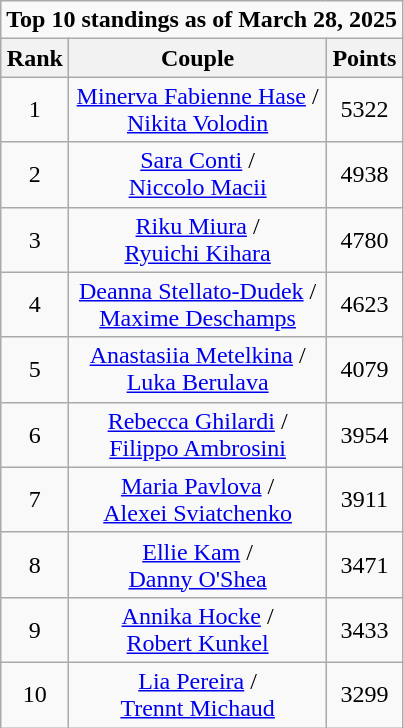<table class="wikitable" style="text-align: center;">
<tr>
<td colspan="4" style="text-align: center;"><strong>Top 10 standings as of March 28, 2025</strong></td>
</tr>
<tr>
<th>Rank</th>
<th>Couple</th>
<th>Points</th>
</tr>
<tr>
<td>1</td>
<td> <a href='#'>Minerva Fabienne Hase</a> /<br> <a href='#'>Nikita Volodin</a></td>
<td>5322</td>
</tr>
<tr>
<td>2</td>
<td> <a href='#'>Sara Conti</a> /<br> <a href='#'>Niccolo Macii</a></td>
<td>4938</td>
</tr>
<tr>
<td>3</td>
<td> <a href='#'>Riku Miura</a> /<br> <a href='#'>Ryuichi Kihara</a></td>
<td>4780</td>
</tr>
<tr>
<td>4</td>
<td> <a href='#'>Deanna Stellato-Dudek</a> /<br> <a href='#'>Maxime Deschamps</a></td>
<td>4623</td>
</tr>
<tr>
<td>5</td>
<td> <a href='#'>Anastasiia Metelkina</a> /<br> <a href='#'>Luka Berulava</a></td>
<td>4079</td>
</tr>
<tr>
<td>6</td>
<td> <a href='#'>Rebecca Ghilardi</a> /<br> <a href='#'>Filippo Ambrosini</a></td>
<td>3954</td>
</tr>
<tr>
<td>7</td>
<td> <a href='#'>Maria Pavlova</a> /<br> <a href='#'>Alexei Sviatchenko</a></td>
<td>3911</td>
</tr>
<tr>
<td>8</td>
<td> <a href='#'>Ellie Kam</a> /<br> <a href='#'>Danny O'Shea</a></td>
<td>3471</td>
</tr>
<tr>
<td>9</td>
<td> <a href='#'>Annika Hocke</a> /<br> <a href='#'>Robert Kunkel</a></td>
<td>3433</td>
</tr>
<tr>
<td>10</td>
<td> <a href='#'>Lia Pereira</a> /<br> <a href='#'>Trennt Michaud</a></td>
<td>3299</td>
</tr>
</table>
